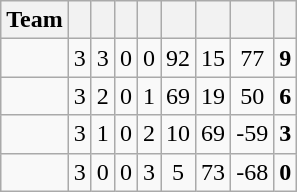<table class="wikitable" style="text-align: center;">
<tr>
<th>Team</th>
<th></th>
<th></th>
<th></th>
<th></th>
<th></th>
<th></th>
<th></th>
<th><strong></strong></th>
</tr>
<tr>
<td align="left"></td>
<td>3</td>
<td>3</td>
<td>0</td>
<td>0</td>
<td>92</td>
<td>15</td>
<td>77</td>
<td><strong>9</strong></td>
</tr>
<tr>
<td align="left"></td>
<td>3</td>
<td>2</td>
<td>0</td>
<td>1</td>
<td>69</td>
<td>19</td>
<td>50</td>
<td><strong>6</strong></td>
</tr>
<tr>
<td align="left"></td>
<td>3</td>
<td>1</td>
<td>0</td>
<td>2</td>
<td>10</td>
<td>69</td>
<td>-59</td>
<td><strong>3</strong></td>
</tr>
<tr>
<td align="left"></td>
<td>3</td>
<td>0</td>
<td>0</td>
<td>3</td>
<td>5</td>
<td>73</td>
<td>-68</td>
<td><strong>0</strong></td>
</tr>
</table>
